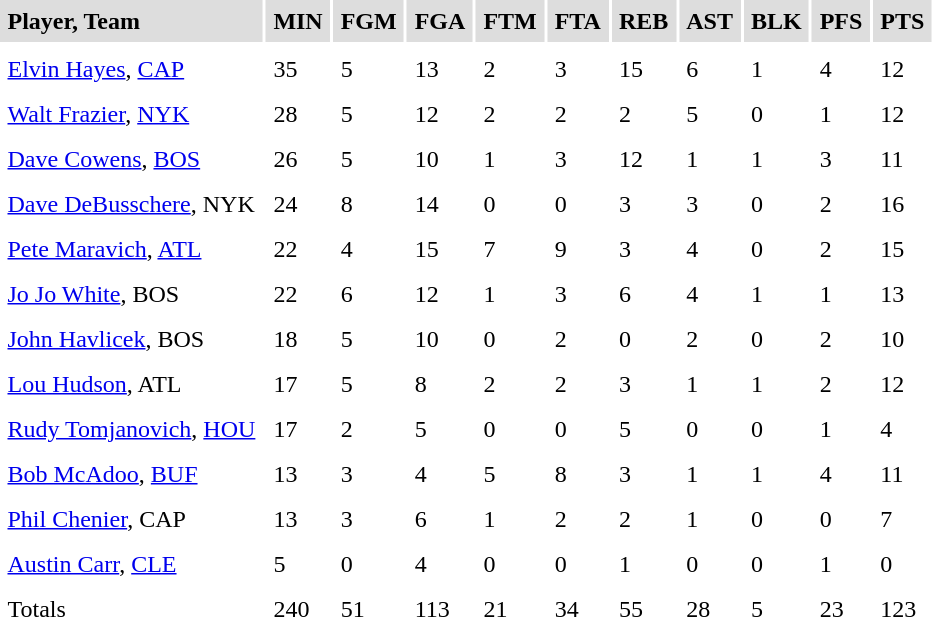<table cellpadding=5>
<tr bgcolor="#dddddd">
<td><strong>Player, Team</strong></td>
<td><strong>MIN</strong></td>
<td><strong>FGM</strong></td>
<td><strong>FGA</strong></td>
<td><strong>FTM</strong></td>
<td><strong>FTA</strong></td>
<td><strong>REB</strong></td>
<td><strong>AST</strong></td>
<td><strong>BLK</strong></td>
<td><strong>PFS</strong></td>
<td><strong>PTS</strong></td>
</tr>
<tr bgcolor="#eeeeee">
</tr>
<tr>
<td><a href='#'>Elvin Hayes</a>, <a href='#'>CAP</a></td>
<td>35</td>
<td>5</td>
<td>13</td>
<td>2</td>
<td>3</td>
<td>15</td>
<td>6</td>
<td>1</td>
<td>4</td>
<td>12</td>
</tr>
<tr>
<td><a href='#'>Walt Frazier</a>, <a href='#'>NYK</a></td>
<td>28</td>
<td>5</td>
<td>12</td>
<td>2</td>
<td>2</td>
<td>2</td>
<td>5</td>
<td>0</td>
<td>1</td>
<td>12</td>
</tr>
<tr>
<td><a href='#'>Dave Cowens</a>, <a href='#'>BOS</a></td>
<td>26</td>
<td>5</td>
<td>10</td>
<td>1</td>
<td>3</td>
<td>12</td>
<td>1</td>
<td>1</td>
<td>3</td>
<td>11</td>
</tr>
<tr>
<td><a href='#'>Dave DeBusschere</a>, NYK</td>
<td>24</td>
<td>8</td>
<td>14</td>
<td>0</td>
<td>0</td>
<td>3</td>
<td>3</td>
<td>0</td>
<td>2</td>
<td>16</td>
</tr>
<tr>
<td><a href='#'>Pete Maravich</a>, <a href='#'>ATL</a></td>
<td>22</td>
<td>4</td>
<td>15</td>
<td>7</td>
<td>9</td>
<td>3</td>
<td>4</td>
<td>0</td>
<td>2</td>
<td>15</td>
</tr>
<tr>
<td><a href='#'>Jo Jo White</a>, BOS</td>
<td>22</td>
<td>6</td>
<td>12</td>
<td>1</td>
<td>3</td>
<td>6</td>
<td>4</td>
<td>1</td>
<td>1</td>
<td>13</td>
</tr>
<tr>
<td><a href='#'>John Havlicek</a>, BOS</td>
<td>18</td>
<td>5</td>
<td>10</td>
<td>0</td>
<td>2</td>
<td>0</td>
<td>2</td>
<td>0</td>
<td>2</td>
<td>10</td>
</tr>
<tr>
<td><a href='#'>Lou Hudson</a>, ATL</td>
<td>17</td>
<td>5</td>
<td>8</td>
<td>2</td>
<td>2</td>
<td>3</td>
<td>1</td>
<td>1</td>
<td>2</td>
<td>12</td>
</tr>
<tr>
<td><a href='#'>Rudy Tomjanovich</a>, <a href='#'>HOU</a></td>
<td>17</td>
<td>2</td>
<td>5</td>
<td>0</td>
<td>0</td>
<td>5</td>
<td>0</td>
<td>0</td>
<td>1</td>
<td>4</td>
</tr>
<tr>
<td><a href='#'>Bob McAdoo</a>, <a href='#'>BUF</a></td>
<td>13</td>
<td>3</td>
<td>4</td>
<td>5</td>
<td>8</td>
<td>3</td>
<td>1</td>
<td>1</td>
<td>4</td>
<td>11</td>
</tr>
<tr>
<td><a href='#'>Phil Chenier</a>, CAP</td>
<td>13</td>
<td>3</td>
<td>6</td>
<td>1</td>
<td>2</td>
<td>2</td>
<td>1</td>
<td>0</td>
<td>0</td>
<td>7</td>
</tr>
<tr>
<td><a href='#'>Austin Carr</a>, <a href='#'>CLE</a></td>
<td>5</td>
<td>0</td>
<td>4</td>
<td>0</td>
<td>0</td>
<td>1</td>
<td>0</td>
<td>0</td>
<td>1</td>
<td>0</td>
</tr>
<tr>
<td>Totals</td>
<td>240</td>
<td>51</td>
<td>113</td>
<td>21</td>
<td>34</td>
<td>55</td>
<td>28</td>
<td>5</td>
<td>23</td>
<td>123</td>
</tr>
<tr>
</tr>
</table>
